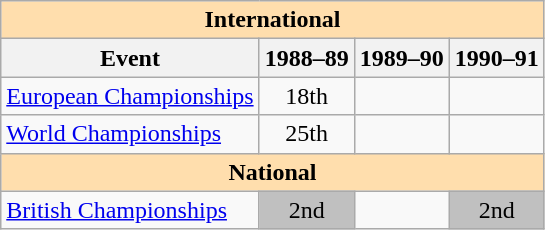<table class="wikitable" style="text-align:center">
<tr>
<th style="background-color: #ffdead; " colspan=4 align=center>International</th>
</tr>
<tr>
<th>Event</th>
<th>1988–89</th>
<th>1989–90</th>
<th>1990–91</th>
</tr>
<tr>
<td align=left><a href='#'>European Championships</a></td>
<td>18th</td>
<td></td>
<td></td>
</tr>
<tr>
<td align=left><a href='#'>World Championships</a></td>
<td>25th</td>
<td></td>
<td></td>
</tr>
<tr>
<th style="background-color: #ffdead; " colspan=4 align=center>National</th>
</tr>
<tr>
<td align=left><a href='#'>British Championships</a></td>
<td bgcolor=silver>2nd</td>
<td></td>
<td bgcolor=silver>2nd</td>
</tr>
</table>
